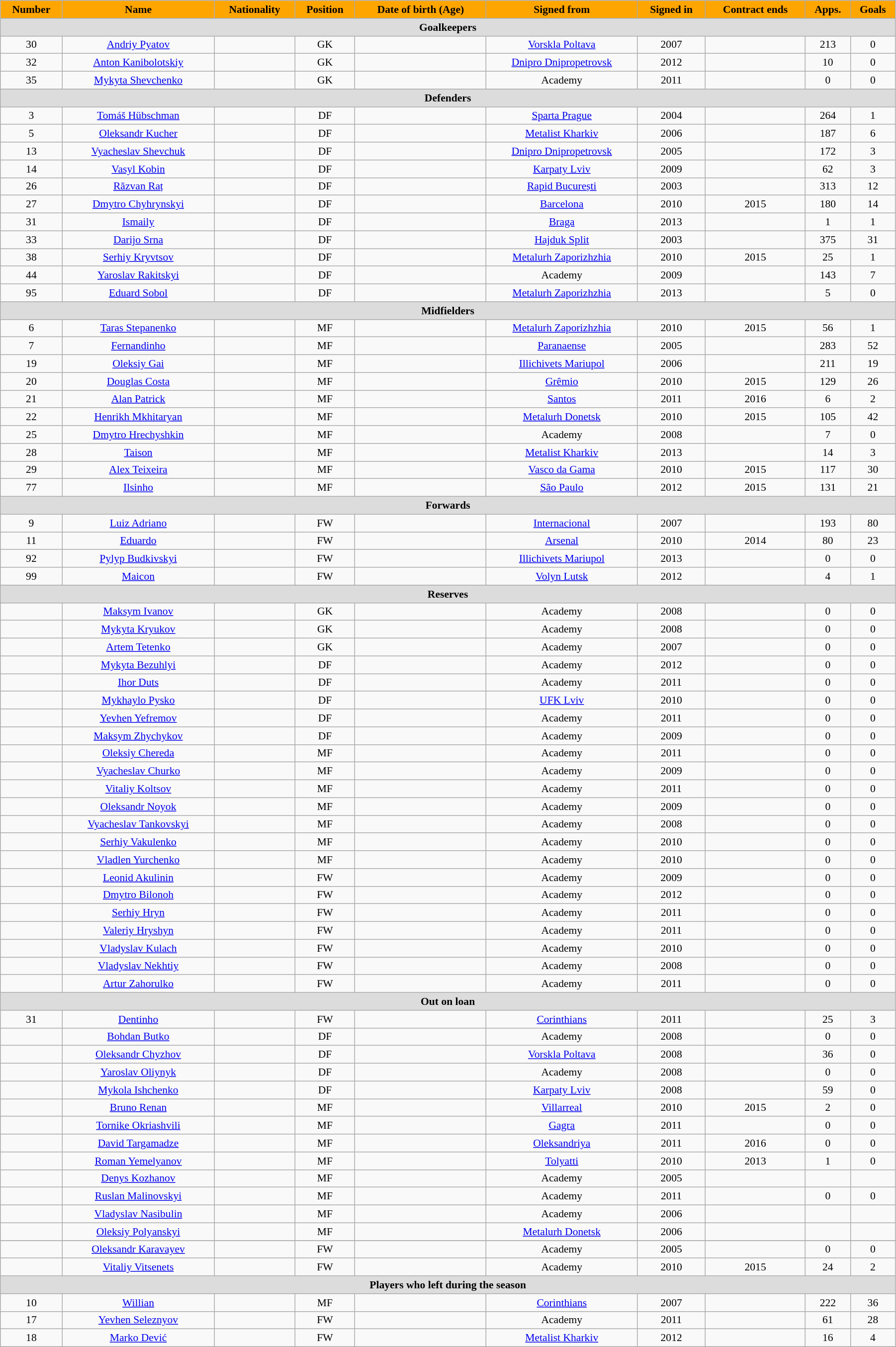<table class="wikitable" style="text-align:center; font-size:90%; width:95%;">
<tr>
<th style="background:orange; color:#000000; text-align:center;">Number</th>
<th style="background:orange; color:#000000; text-align:center;">Name</th>
<th style="background:orange; color:#000000; text-align:center;">Nationality</th>
<th style="background:orange; color:#000000; text-align:center;">Position</th>
<th style="background:orange; color:#000000; text-align:center;">Date of birth (Age)</th>
<th style="background:orange; color:#000000; text-align:center;">Signed from</th>
<th style="background:orange; color:#000000; text-align:center;">Signed in</th>
<th style="background:orange; color:#000000; text-align:center;">Contract ends</th>
<th style="background:orange; color:#000000; text-align:center;">Apps.</th>
<th style="background:orange; color:#000000; text-align:center;">Goals</th>
</tr>
<tr>
<th colspan="11" style="background:#dcdcdc; text-align:center;">Goalkeepers</th>
</tr>
<tr>
<td>30</td>
<td><a href='#'>Andriy Pyatov</a></td>
<td></td>
<td>GK</td>
<td></td>
<td><a href='#'>Vorskla Poltava</a></td>
<td>2007</td>
<td></td>
<td>213</td>
<td>0</td>
</tr>
<tr>
<td>32</td>
<td><a href='#'>Anton Kanibolotskiy</a></td>
<td></td>
<td>GK</td>
<td></td>
<td><a href='#'>Dnipro Dnipropetrovsk</a></td>
<td>2012</td>
<td></td>
<td>10</td>
<td>0</td>
</tr>
<tr>
<td>35</td>
<td><a href='#'>Mykyta Shevchenko</a></td>
<td></td>
<td>GK</td>
<td></td>
<td>Academy</td>
<td>2011</td>
<td></td>
<td>0</td>
<td>0</td>
</tr>
<tr>
<th colspan="11" style="background:#dcdcdc; text-align:center;">Defenders</th>
</tr>
<tr>
<td>3</td>
<td><a href='#'>Tomáš Hübschman</a></td>
<td></td>
<td>DF</td>
<td></td>
<td><a href='#'>Sparta Prague</a></td>
<td>2004</td>
<td></td>
<td>264</td>
<td>1</td>
</tr>
<tr>
<td>5</td>
<td><a href='#'>Oleksandr Kucher</a></td>
<td></td>
<td>DF</td>
<td></td>
<td><a href='#'>Metalist Kharkiv</a></td>
<td>2006</td>
<td></td>
<td>187</td>
<td>6</td>
</tr>
<tr>
<td>13</td>
<td><a href='#'>Vyacheslav Shevchuk</a></td>
<td></td>
<td>DF</td>
<td></td>
<td><a href='#'>Dnipro Dnipropetrovsk</a></td>
<td>2005</td>
<td></td>
<td>172</td>
<td>3</td>
</tr>
<tr>
<td>14</td>
<td><a href='#'>Vasyl Kobin</a></td>
<td></td>
<td>DF</td>
<td></td>
<td><a href='#'>Karpaty Lviv</a></td>
<td>2009</td>
<td></td>
<td>62</td>
<td>3</td>
</tr>
<tr>
<td>26</td>
<td><a href='#'>Răzvan Raț</a></td>
<td></td>
<td>DF</td>
<td></td>
<td><a href='#'>Rapid București</a></td>
<td>2003</td>
<td></td>
<td>313</td>
<td>12</td>
</tr>
<tr>
<td>27</td>
<td><a href='#'>Dmytro Chyhrynskyi</a> </td>
<td></td>
<td>DF</td>
<td></td>
<td><a href='#'>Barcelona</a></td>
<td>2010</td>
<td>2015</td>
<td>180</td>
<td>14</td>
</tr>
<tr>
<td>31</td>
<td><a href='#'>Ismaily</a></td>
<td></td>
<td>DF</td>
<td></td>
<td><a href='#'>Braga</a></td>
<td>2013</td>
<td></td>
<td>1</td>
<td>1</td>
</tr>
<tr>
<td>33</td>
<td><a href='#'>Darijo Srna</a> </td>
<td></td>
<td>DF</td>
<td></td>
<td><a href='#'>Hajduk Split</a></td>
<td>2003</td>
<td></td>
<td>375</td>
<td>31</td>
</tr>
<tr>
<td>38</td>
<td><a href='#'>Serhiy Kryvtsov</a></td>
<td></td>
<td>DF</td>
<td></td>
<td><a href='#'>Metalurh Zaporizhzhia</a></td>
<td>2010</td>
<td>2015</td>
<td>25</td>
<td>1</td>
</tr>
<tr>
<td>44</td>
<td><a href='#'>Yaroslav Rakitskyi</a></td>
<td></td>
<td>DF</td>
<td></td>
<td>Academy</td>
<td>2009</td>
<td></td>
<td>143</td>
<td>7</td>
</tr>
<tr>
<td>95</td>
<td><a href='#'>Eduard Sobol</a></td>
<td></td>
<td>DF</td>
<td></td>
<td><a href='#'>Metalurh Zaporizhzhia</a></td>
<td>2013</td>
<td></td>
<td>5</td>
<td>0</td>
</tr>
<tr>
<th colspan="11" style="background:#dcdcdc; text-align:center;">Midfielders</th>
</tr>
<tr>
<td>6</td>
<td><a href='#'>Taras Stepanenko</a></td>
<td></td>
<td>MF</td>
<td></td>
<td><a href='#'>Metalurh Zaporizhzhia</a></td>
<td>2010</td>
<td>2015</td>
<td>56</td>
<td>1</td>
</tr>
<tr>
<td>7</td>
<td><a href='#'>Fernandinho</a></td>
<td></td>
<td>MF</td>
<td></td>
<td><a href='#'>Paranaense</a></td>
<td>2005</td>
<td></td>
<td>283</td>
<td>52</td>
</tr>
<tr>
<td>19</td>
<td><a href='#'>Oleksiy Gai</a></td>
<td></td>
<td>MF</td>
<td></td>
<td><a href='#'>Illichivets Mariupol</a></td>
<td>2006</td>
<td></td>
<td>211</td>
<td>19</td>
</tr>
<tr>
<td>20</td>
<td><a href='#'>Douglas Costa</a></td>
<td></td>
<td>MF</td>
<td></td>
<td><a href='#'>Grêmio</a></td>
<td>2010</td>
<td>2015</td>
<td>129</td>
<td>26</td>
</tr>
<tr>
<td>21</td>
<td><a href='#'>Alan Patrick</a></td>
<td></td>
<td>MF</td>
<td></td>
<td><a href='#'>Santos</a></td>
<td>2011</td>
<td>2016</td>
<td>6</td>
<td>2</td>
</tr>
<tr>
<td>22</td>
<td><a href='#'>Henrikh Mkhitaryan</a></td>
<td></td>
<td>MF</td>
<td></td>
<td><a href='#'>Metalurh Donetsk</a></td>
<td>2010</td>
<td>2015</td>
<td>105</td>
<td>42</td>
</tr>
<tr>
<td>25</td>
<td><a href='#'>Dmytro Hrechyshkin</a></td>
<td></td>
<td>MF</td>
<td></td>
<td>Academy</td>
<td>2008</td>
<td></td>
<td>7</td>
<td>0</td>
</tr>
<tr>
<td>28</td>
<td><a href='#'>Taison</a></td>
<td></td>
<td>MF</td>
<td></td>
<td><a href='#'>Metalist Kharkiv</a></td>
<td>2013</td>
<td></td>
<td>14</td>
<td>3</td>
</tr>
<tr>
<td>29</td>
<td><a href='#'>Alex Teixeira</a></td>
<td></td>
<td>MF</td>
<td></td>
<td><a href='#'>Vasco da Gama</a></td>
<td>2010</td>
<td>2015</td>
<td>117</td>
<td>30</td>
</tr>
<tr>
<td>77</td>
<td><a href='#'>Ilsinho</a></td>
<td></td>
<td>MF</td>
<td></td>
<td><a href='#'>São Paulo</a></td>
<td>2012</td>
<td>2015</td>
<td>131</td>
<td>21</td>
</tr>
<tr>
<th colspan="11" style="background:#dcdcdc; text-align:center;">Forwards</th>
</tr>
<tr>
<td>9</td>
<td><a href='#'>Luiz Adriano</a></td>
<td></td>
<td>FW</td>
<td></td>
<td><a href='#'>Internacional</a></td>
<td>2007</td>
<td></td>
<td>193</td>
<td>80</td>
</tr>
<tr>
<td>11</td>
<td><a href='#'>Eduardo</a></td>
<td></td>
<td>FW</td>
<td></td>
<td><a href='#'>Arsenal</a></td>
<td>2010</td>
<td>2014</td>
<td>80</td>
<td>23</td>
</tr>
<tr>
<td>92</td>
<td><a href='#'>Pylyp Budkivskyi</a></td>
<td></td>
<td>FW</td>
<td></td>
<td><a href='#'>Illichivets Mariupol</a></td>
<td>2013</td>
<td></td>
<td>0</td>
<td>0</td>
</tr>
<tr>
<td>99</td>
<td><a href='#'>Maicon</a></td>
<td></td>
<td>FW</td>
<td></td>
<td><a href='#'>Volyn Lutsk</a></td>
<td>2012</td>
<td></td>
<td>4</td>
<td>1</td>
</tr>
<tr>
<th colspan="11" style="background:#dcdcdc; text-align:center;">Reserves</th>
</tr>
<tr>
<td></td>
<td><a href='#'>Maksym Ivanov</a></td>
<td></td>
<td>GK</td>
<td></td>
<td>Academy</td>
<td>2008</td>
<td></td>
<td>0</td>
<td>0</td>
</tr>
<tr>
<td></td>
<td><a href='#'>Mykyta Kryukov</a></td>
<td></td>
<td>GK</td>
<td></td>
<td>Academy</td>
<td>2008</td>
<td></td>
<td>0</td>
<td>0</td>
</tr>
<tr>
<td></td>
<td><a href='#'>Artem Tetenko</a></td>
<td></td>
<td>GK</td>
<td></td>
<td>Academy</td>
<td>2007</td>
<td></td>
<td>0</td>
<td>0</td>
</tr>
<tr>
<td></td>
<td><a href='#'>Mykyta Bezuhlyi</a></td>
<td></td>
<td>DF</td>
<td></td>
<td>Academy</td>
<td>2012</td>
<td></td>
<td>0</td>
<td>0</td>
</tr>
<tr>
<td></td>
<td><a href='#'>Ihor Duts</a></td>
<td></td>
<td>DF</td>
<td></td>
<td>Academy</td>
<td>2011</td>
<td></td>
<td>0</td>
<td>0</td>
</tr>
<tr>
<td></td>
<td><a href='#'>Mykhaylo Pysko</a></td>
<td></td>
<td>DF</td>
<td></td>
<td><a href='#'>UFK Lviv</a></td>
<td>2010</td>
<td></td>
<td>0</td>
<td>0</td>
</tr>
<tr>
<td></td>
<td><a href='#'>Yevhen Yefremov</a></td>
<td></td>
<td>DF</td>
<td></td>
<td>Academy</td>
<td>2011</td>
<td></td>
<td>0</td>
<td>0</td>
</tr>
<tr>
<td></td>
<td><a href='#'>Maksym Zhychykov</a></td>
<td></td>
<td>DF</td>
<td></td>
<td>Academy</td>
<td>2009</td>
<td></td>
<td>0</td>
<td>0</td>
</tr>
<tr>
<td></td>
<td><a href='#'>Oleksiy Chereda</a></td>
<td></td>
<td>MF</td>
<td></td>
<td>Academy</td>
<td>2011</td>
<td></td>
<td>0</td>
<td>0</td>
</tr>
<tr>
<td></td>
<td><a href='#'>Vyacheslav Churko</a></td>
<td></td>
<td>MF</td>
<td></td>
<td>Academy</td>
<td>2009</td>
<td></td>
<td>0</td>
<td>0</td>
</tr>
<tr>
<td></td>
<td><a href='#'>Vitaliy Koltsov</a></td>
<td></td>
<td>MF</td>
<td></td>
<td>Academy</td>
<td>2011</td>
<td></td>
<td>0</td>
<td>0</td>
</tr>
<tr>
<td></td>
<td><a href='#'>Oleksandr Noyok</a></td>
<td></td>
<td>MF</td>
<td></td>
<td>Academy</td>
<td>2009</td>
<td></td>
<td>0</td>
<td>0</td>
</tr>
<tr>
<td></td>
<td><a href='#'>Vyacheslav Tankovskyi</a></td>
<td></td>
<td>MF</td>
<td></td>
<td>Academy</td>
<td>2008</td>
<td></td>
<td>0</td>
<td>0</td>
</tr>
<tr>
<td></td>
<td><a href='#'>Serhiy Vakulenko</a></td>
<td></td>
<td>MF</td>
<td></td>
<td>Academy</td>
<td>2010</td>
<td></td>
<td>0</td>
<td>0</td>
</tr>
<tr>
<td></td>
<td><a href='#'>Vladlen Yurchenko</a></td>
<td></td>
<td>MF</td>
<td></td>
<td>Academy</td>
<td>2010</td>
<td></td>
<td>0</td>
<td>0</td>
</tr>
<tr>
<td></td>
<td><a href='#'>Leonid Akulinin</a></td>
<td></td>
<td>FW</td>
<td></td>
<td>Academy</td>
<td>2009</td>
<td></td>
<td>0</td>
<td>0</td>
</tr>
<tr>
<td></td>
<td><a href='#'>Dmytro Bilonoh</a></td>
<td></td>
<td>FW</td>
<td></td>
<td>Academy</td>
<td>2012</td>
<td></td>
<td>0</td>
<td>0</td>
</tr>
<tr>
<td></td>
<td><a href='#'>Serhiy Hryn</a></td>
<td></td>
<td>FW</td>
<td></td>
<td>Academy</td>
<td>2011</td>
<td></td>
<td>0</td>
<td>0</td>
</tr>
<tr>
<td></td>
<td><a href='#'>Valeriy Hryshyn</a></td>
<td></td>
<td>FW</td>
<td></td>
<td>Academy</td>
<td>2011</td>
<td></td>
<td>0</td>
<td>0</td>
</tr>
<tr>
<td></td>
<td><a href='#'>Vladyslav Kulach</a></td>
<td></td>
<td>FW</td>
<td></td>
<td>Academy</td>
<td>2010</td>
<td></td>
<td>0</td>
<td>0</td>
</tr>
<tr>
<td></td>
<td><a href='#'>Vladyslav Nekhtiy</a></td>
<td></td>
<td>FW</td>
<td></td>
<td>Academy</td>
<td>2008</td>
<td></td>
<td>0</td>
<td>0</td>
</tr>
<tr>
<td></td>
<td><a href='#'>Artur Zahorulko</a></td>
<td></td>
<td>FW</td>
<td></td>
<td>Academy</td>
<td>2011</td>
<td></td>
<td>0</td>
<td>0</td>
</tr>
<tr>
<th colspan="11" style="background:#dcdcdc; text-align:center;">Out on loan</th>
</tr>
<tr>
<td>31</td>
<td><a href='#'>Dentinho</a></td>
<td></td>
<td>FW</td>
<td></td>
<td><a href='#'>Corinthians</a></td>
<td>2011</td>
<td></td>
<td>25</td>
<td>3</td>
</tr>
<tr>
<td></td>
<td><a href='#'>Bohdan Butko</a></td>
<td></td>
<td>DF</td>
<td></td>
<td>Academy</td>
<td>2008</td>
<td></td>
<td>0</td>
<td>0</td>
</tr>
<tr>
<td></td>
<td><a href='#'>Oleksandr Chyzhov</a></td>
<td></td>
<td>DF</td>
<td></td>
<td><a href='#'>Vorskla Poltava</a></td>
<td>2008</td>
<td></td>
<td>36</td>
<td>0</td>
</tr>
<tr>
<td></td>
<td><a href='#'>Yaroslav Oliynyk</a></td>
<td></td>
<td>DF</td>
<td></td>
<td>Academy</td>
<td>2008</td>
<td></td>
<td>0</td>
<td>0</td>
</tr>
<tr>
<td></td>
<td><a href='#'>Mykola Ishchenko</a></td>
<td></td>
<td>DF</td>
<td></td>
<td><a href='#'>Karpaty Lviv</a></td>
<td>2008</td>
<td></td>
<td>59</td>
<td>0</td>
</tr>
<tr>
<td></td>
<td><a href='#'>Bruno Renan</a></td>
<td></td>
<td>MF</td>
<td></td>
<td><a href='#'>Villarreal</a></td>
<td>2010</td>
<td>2015</td>
<td>2</td>
<td>0</td>
</tr>
<tr>
<td></td>
<td><a href='#'>Tornike Okriashvili</a></td>
<td></td>
<td>MF</td>
<td></td>
<td><a href='#'>Gagra</a></td>
<td>2011</td>
<td></td>
<td>0</td>
<td>0</td>
</tr>
<tr>
<td></td>
<td><a href='#'>David Targamadze</a></td>
<td></td>
<td>MF</td>
<td></td>
<td><a href='#'>Oleksandriya</a></td>
<td>2011</td>
<td>2016</td>
<td>0</td>
<td>0</td>
</tr>
<tr>
<td></td>
<td><a href='#'>Roman Yemelyanov</a></td>
<td></td>
<td>MF</td>
<td></td>
<td><a href='#'>Tolyatti</a></td>
<td>2010</td>
<td>2013</td>
<td>1</td>
<td>0</td>
</tr>
<tr>
<td></td>
<td><a href='#'>Denys Kozhanov</a></td>
<td></td>
<td>MF</td>
<td></td>
<td>Academy</td>
<td>2005</td>
<td></td>
<td></td>
<td></td>
</tr>
<tr>
<td></td>
<td><a href='#'>Ruslan Malinovskyi</a></td>
<td></td>
<td>MF</td>
<td></td>
<td>Academy</td>
<td>2011</td>
<td></td>
<td>0</td>
<td>0</td>
</tr>
<tr>
<td></td>
<td><a href='#'>Vladyslav Nasibulin</a></td>
<td></td>
<td>MF</td>
<td></td>
<td>Academy</td>
<td>2006</td>
<td></td>
<td></td>
<td></td>
</tr>
<tr>
<td></td>
<td><a href='#'>Oleksiy Polyanskyi</a></td>
<td></td>
<td>MF</td>
<td></td>
<td><a href='#'>Metalurh Donetsk</a></td>
<td>2006</td>
<td></td>
<td></td>
<td></td>
</tr>
<tr>
</tr>
<tr>
<td></td>
<td><a href='#'>Oleksandr Karavayev</a></td>
<td></td>
<td>FW</td>
<td></td>
<td>Academy</td>
<td>2005</td>
<td></td>
<td>0</td>
<td>0</td>
</tr>
<tr>
<td></td>
<td><a href='#'>Vitaliy Vitsenets</a></td>
<td></td>
<td>FW</td>
<td></td>
<td>Academy</td>
<td>2010</td>
<td>2015</td>
<td>24</td>
<td>2</td>
</tr>
<tr>
<th colspan="11" style="background:#dcdcdc; text-align:center;">Players who left during the season</th>
</tr>
<tr>
<td>10</td>
<td><a href='#'>Willian</a></td>
<td></td>
<td>MF</td>
<td></td>
<td><a href='#'>Corinthians</a></td>
<td>2007</td>
<td></td>
<td>222</td>
<td>36</td>
</tr>
<tr>
<td>17</td>
<td><a href='#'>Yevhen Seleznyov</a></td>
<td></td>
<td>FW</td>
<td></td>
<td>Academy</td>
<td>2011</td>
<td></td>
<td>61</td>
<td>28</td>
</tr>
<tr>
<td>18</td>
<td><a href='#'>Marko Dević</a></td>
<td></td>
<td>FW</td>
<td></td>
<td><a href='#'>Metalist Kharkiv</a></td>
<td>2012</td>
<td></td>
<td>16</td>
<td>4</td>
</tr>
</table>
